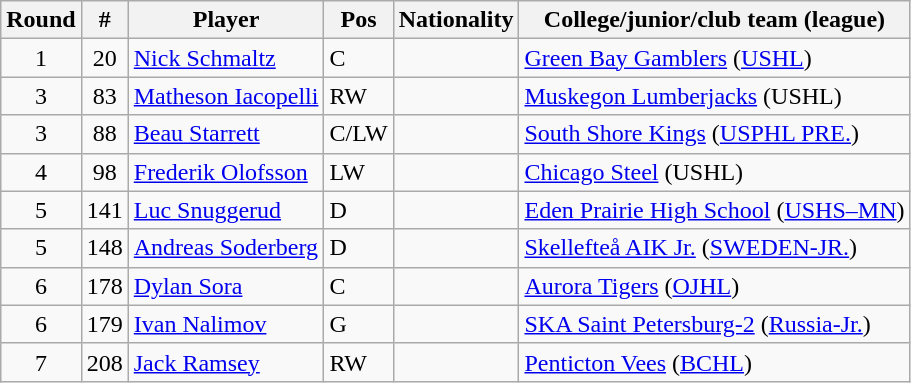<table class="wikitable">
<tr>
<th>Round</th>
<th>#</th>
<th>Player</th>
<th>Pos</th>
<th>Nationality</th>
<th>College/junior/club team (league)</th>
</tr>
<tr>
<td align=center>1</td>
<td align=center>20</td>
<td><a href='#'>Nick Schmaltz</a></td>
<td>C</td>
<td></td>
<td><a href='#'>Green Bay Gamblers</a> (<a href='#'>USHL</a>)</td>
</tr>
<tr>
<td align=center>3</td>
<td align=center>83</td>
<td><a href='#'>Matheson Iacopelli</a></td>
<td>RW</td>
<td></td>
<td><a href='#'>Muskegon Lumberjacks</a> (USHL)</td>
</tr>
<tr>
<td align=center>3</td>
<td align=center>88</td>
<td><a href='#'>Beau Starrett</a></td>
<td>C/LW</td>
<td></td>
<td><a href='#'>South Shore Kings</a> (<a href='#'>USPHL PRE.</a>)</td>
</tr>
<tr>
<td align=center>4</td>
<td align=center>98</td>
<td><a href='#'>Frederik Olofsson</a></td>
<td>LW</td>
<td></td>
<td><a href='#'>Chicago Steel</a> (USHL)</td>
</tr>
<tr>
<td align=center>5</td>
<td align=center>141</td>
<td><a href='#'>Luc Snuggerud</a></td>
<td>D</td>
<td></td>
<td><a href='#'>Eden Prairie High School</a> (<a href='#'>USHS–MN</a>)</td>
</tr>
<tr>
<td align=center>5</td>
<td align=center>148</td>
<td><a href='#'>Andreas Soderberg</a></td>
<td>D</td>
<td></td>
<td><a href='#'>Skellefteå AIK Jr.</a> (<a href='#'>SWEDEN-JR.</a>)</td>
</tr>
<tr>
<td align=center>6</td>
<td align=center>178</td>
<td><a href='#'>Dylan Sora</a></td>
<td>C</td>
<td></td>
<td><a href='#'>Aurora Tigers</a> (<a href='#'>OJHL</a>)</td>
</tr>
<tr>
<td align=center>6</td>
<td align=center>179</td>
<td><a href='#'>Ivan Nalimov</a></td>
<td>G</td>
<td></td>
<td><a href='#'>SKA Saint Petersburg-2</a> (<a href='#'>Russia-Jr.</a>)</td>
</tr>
<tr>
<td align=center>7</td>
<td align=center>208</td>
<td><a href='#'>Jack Ramsey</a></td>
<td>RW</td>
<td></td>
<td><a href='#'>Penticton Vees</a> (<a href='#'>BCHL</a>)</td>
</tr>
</table>
